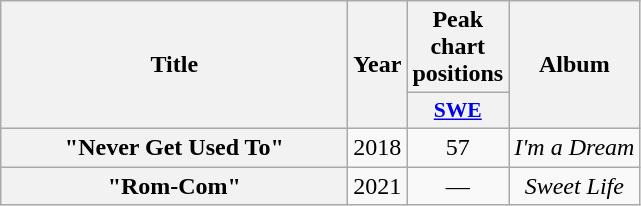<table class="wikitable plainrowheaders" style="text-align:center;">
<tr>
<th scope="col" rowspan="2" style="width:14em;">Title</th>
<th scope="col" rowspan="2">Year</th>
<th scope="col" colspan="1">Peak chart positions</th>
<th scope="col" rowspan="2">Album</th>
</tr>
<tr>
<th scope="col" style="width:3em;font-size:90%;"><a href='#'>SWE</a><br></th>
</tr>
<tr>
<th scope="row">"Never Get Used To"</th>
<td>2018</td>
<td>57</td>
<td><em>I'm a Dream</em></td>
</tr>
<tr>
<th scope="row">"Rom-Com"<br></th>
<td>2021</td>
<td>—</td>
<td><em>Sweet Life</em></td>
</tr>
</table>
